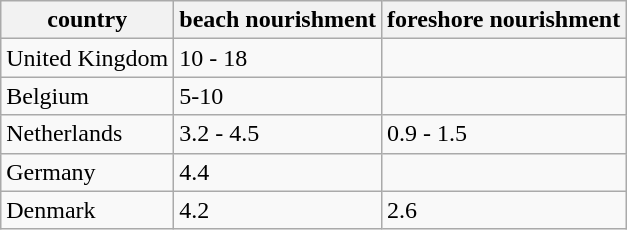<table class="wikitable">
<tr>
<th>country</th>
<th>beach nourishment</th>
<th>foreshore nourishment</th>
</tr>
<tr>
<td>United Kingdom</td>
<td>10 - 18</td>
<td></td>
</tr>
<tr>
<td>Belgium</td>
<td>5-10</td>
<td></td>
</tr>
<tr>
<td>Netherlands</td>
<td>3.2 - 4.5</td>
<td>0.9 - 1.5</td>
</tr>
<tr>
<td>Germany</td>
<td>4.4</td>
<td></td>
</tr>
<tr>
<td>Denmark</td>
<td>4.2</td>
<td>2.6</td>
</tr>
</table>
